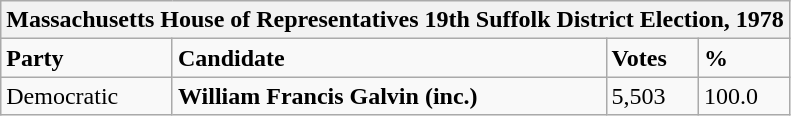<table class="wikitable">
<tr>
<th colspan="4">Massachusetts House of Representatives 19th Suffolk District Election, 1978</th>
</tr>
<tr>
<td><strong>Party</strong></td>
<td><strong>Candidate</strong></td>
<td><strong>Votes</strong></td>
<td><strong>%</strong></td>
</tr>
<tr>
<td>Democratic</td>
<td><strong>William Francis Galvin (inc.)</strong></td>
<td>5,503</td>
<td>100.0</td>
</tr>
</table>
